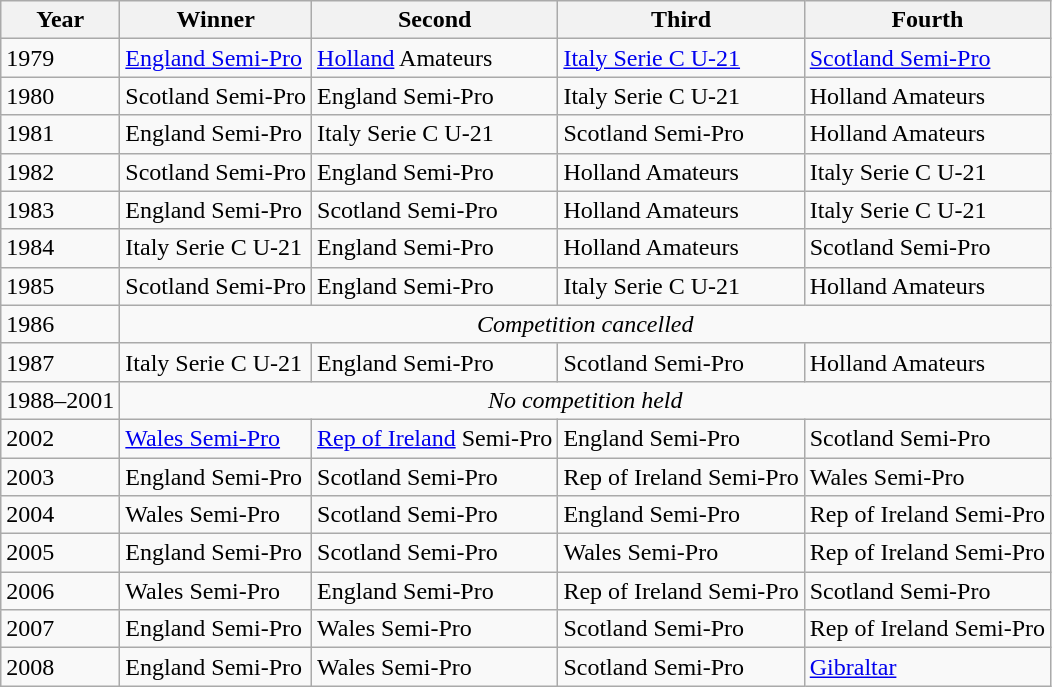<table class="wikitable">
<tr>
<th>Year</th>
<th>Winner</th>
<th>Second</th>
<th>Third</th>
<th>Fourth</th>
</tr>
<tr>
<td> 1979</td>
<td><a href='#'>England Semi-Pro</a></td>
<td><a href='#'>Holland</a> Amateurs</td>
<td><a href='#'>Italy Serie C U-21</a></td>
<td><a href='#'>Scotland Semi-Pro</a></td>
</tr>
<tr>
<td> 1980</td>
<td>Scotland Semi-Pro</td>
<td>England Semi-Pro</td>
<td>Italy Serie C U-21</td>
<td>Holland Amateurs</td>
</tr>
<tr>
<td> 1981</td>
<td>England Semi-Pro</td>
<td>Italy Serie C U-21</td>
<td>Scotland Semi-Pro</td>
<td>Holland Amateurs</td>
</tr>
<tr>
<td> 1982</td>
<td>Scotland Semi-Pro</td>
<td>England Semi-Pro</td>
<td>Holland Amateurs</td>
<td>Italy Serie C U-21</td>
</tr>
<tr>
<td> 1983</td>
<td>England Semi-Pro</td>
<td>Scotland Semi-Pro</td>
<td>Holland Amateurs</td>
<td>Italy Serie C U-21</td>
</tr>
<tr>
<td> 1984</td>
<td>Italy Serie C U-21</td>
<td>England Semi-Pro</td>
<td>Holland Amateurs</td>
<td>Scotland Semi-Pro</td>
</tr>
<tr>
<td> 1985</td>
<td>Scotland Semi-Pro</td>
<td>England Semi-Pro</td>
<td>Italy Serie C U-21</td>
<td>Holland Amateurs</td>
</tr>
<tr>
<td> 1986</td>
<td style="text-align:center;" colspan="4"><em>Competition cancelled</em></td>
</tr>
<tr>
<td> 1987</td>
<td>Italy Serie C U-21</td>
<td>England Semi-Pro</td>
<td>Scotland Semi-Pro</td>
<td>Holland Amateurs</td>
</tr>
<tr>
<td>1988–2001</td>
<td style="text-align:center;" colspan="4"><em>No competition held</em></td>
</tr>
<tr>
<td> 2002</td>
<td><a href='#'>Wales Semi-Pro</a></td>
<td><a href='#'>Rep of Ireland</a> Semi-Pro</td>
<td>England Semi-Pro</td>
<td>Scotland Semi-Pro</td>
</tr>
<tr>
<td> 2003</td>
<td>England Semi-Pro</td>
<td>Scotland Semi-Pro</td>
<td>Rep of Ireland Semi-Pro</td>
<td>Wales Semi-Pro</td>
</tr>
<tr>
<td> 2004</td>
<td>Wales Semi-Pro</td>
<td>Scotland Semi-Pro</td>
<td>England Semi-Pro</td>
<td>Rep of Ireland Semi-Pro</td>
</tr>
<tr>
<td> 2005</td>
<td>England Semi-Pro</td>
<td>Scotland Semi-Pro</td>
<td>Wales Semi-Pro</td>
<td>Rep of Ireland Semi-Pro</td>
</tr>
<tr>
<td> 2006</td>
<td>Wales Semi-Pro</td>
<td>England Semi-Pro</td>
<td>Rep of Ireland Semi-Pro</td>
<td>Scotland Semi-Pro</td>
</tr>
<tr>
<td> 2007</td>
<td>England Semi-Pro</td>
<td>Wales Semi-Pro</td>
<td>Scotland Semi-Pro</td>
<td>Rep of Ireland Semi-Pro</td>
</tr>
<tr>
<td> 2008</td>
<td>England Semi-Pro</td>
<td>Wales Semi-Pro</td>
<td>Scotland Semi-Pro</td>
<td><a href='#'>Gibraltar</a></td>
</tr>
</table>
